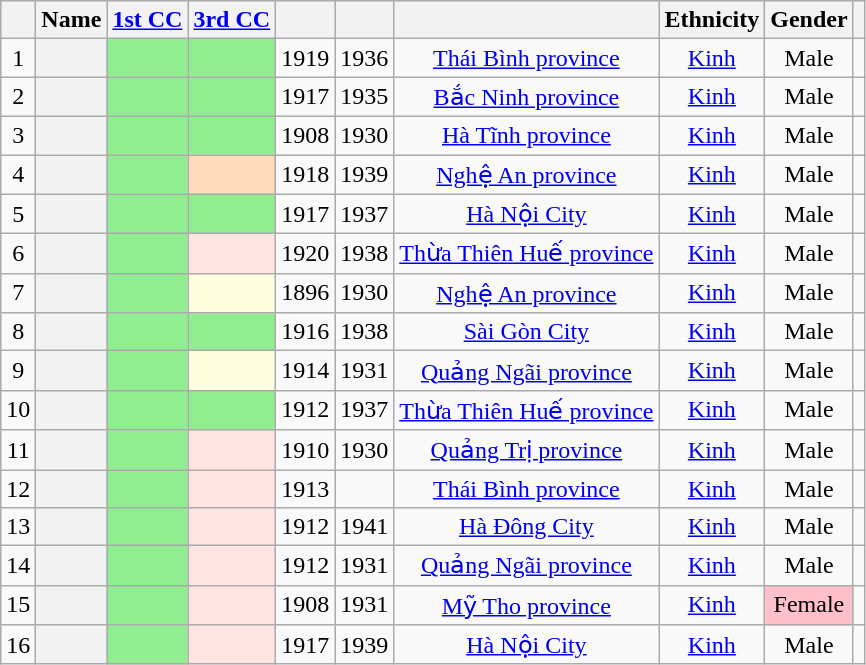<table class="wikitable sortable" style=text-align:center>
<tr>
<th scope="col"></th>
<th scope="col">Name</th>
<th scope="col"><a href='#'>1st CC</a></th>
<th scope="col"><a href='#'>3rd CC</a></th>
<th scope="col"></th>
<th scope="col"></th>
<th scope="col"></th>
<th scope="col">Ethnicity</th>
<th scope="col">Gender</th>
<th scope="col" class="unsortable"></th>
</tr>
<tr>
<td>1</td>
<th align="center" scope="row" style="font-weight:normal;"></th>
<td bgcolor = LightGreen></td>
<td bgcolor = LightGreen></td>
<td>1919</td>
<td>1936</td>
<td><a href='#'>Thái Bình province</a></td>
<td><a href='#'>Kinh</a></td>
<td>Male</td>
<td></td>
</tr>
<tr>
<td>2</td>
<th align="center" scope="row" style="font-weight:normal;"></th>
<td bgcolor = LightGreen></td>
<td bgcolor = LightGreen></td>
<td>1917</td>
<td>1935</td>
<td><a href='#'>Bắc Ninh province</a></td>
<td><a href='#'>Kinh</a></td>
<td>Male</td>
<td></td>
</tr>
<tr>
<td>3</td>
<th align="center" scope="row" style="font-weight:normal;"></th>
<td bgcolor = LightGreen></td>
<td bgcolor = LightGreen></td>
<td>1908</td>
<td>1930</td>
<td><a href='#'>Hà Tĩnh province</a></td>
<td><a href='#'>Kinh</a></td>
<td>Male</td>
<td></td>
</tr>
<tr>
<td>4</td>
<th align="center" scope="row" style="font-weight:normal;"></th>
<td bgcolor = LightGreen></td>
<td bgcolor = PeachPuff></td>
<td>1918</td>
<td>1939</td>
<td><a href='#'>Nghệ An province</a></td>
<td><a href='#'>Kinh</a></td>
<td>Male</td>
<td></td>
</tr>
<tr>
<td>5</td>
<th align="center" scope="row" style="font-weight:normal;"></th>
<td bgcolor = LightGreen></td>
<td bgcolor = LightGreen></td>
<td>1917</td>
<td>1937</td>
<td><a href='#'>Hà Nội City</a></td>
<td><a href='#'>Kinh</a></td>
<td>Male</td>
<td></td>
</tr>
<tr>
<td>6</td>
<th align="center" scope="row" style="font-weight:normal;"></th>
<td bgcolor = LightGreen></td>
<td bgcolor = MistyRose></td>
<td>1920</td>
<td>1938</td>
<td><a href='#'>Thừa Thiên Huế province</a></td>
<td><a href='#'>Kinh</a></td>
<td>Male</td>
<td></td>
</tr>
<tr>
<td>7</td>
<th align="center" scope="row" style="font-weight:normal;"></th>
<td bgcolor = LightGreen></td>
<td bgcolor = LightYellow></td>
<td>1896</td>
<td>1930</td>
<td><a href='#'>Nghệ An province</a></td>
<td><a href='#'>Kinh</a></td>
<td>Male</td>
<td></td>
</tr>
<tr>
<td>8</td>
<th align="center" scope="row" style="font-weight:normal;"></th>
<td bgcolor = LightGreen></td>
<td bgcolor = LightGreen></td>
<td>1916</td>
<td>1938</td>
<td><a href='#'>Sài Gòn City</a></td>
<td><a href='#'>Kinh</a></td>
<td>Male</td>
<td></td>
</tr>
<tr>
<td>9</td>
<th align="center" scope="row" style="font-weight:normal;"></th>
<td bgcolor = LightGreen></td>
<td bgcolor = LightYellow></td>
<td>1914</td>
<td>1931</td>
<td><a href='#'>Quảng Ngãi province</a></td>
<td><a href='#'>Kinh</a></td>
<td>Male</td>
<td></td>
</tr>
<tr>
<td>10</td>
<th align="center" scope="row" style="font-weight:normal;"></th>
<td bgcolor = LightGreen></td>
<td bgcolor = LightGreen></td>
<td>1912</td>
<td>1937</td>
<td><a href='#'>Thừa Thiên Huế province</a></td>
<td><a href='#'>Kinh</a></td>
<td>Male</td>
<td></td>
</tr>
<tr>
<td>11</td>
<th align="center" scope="row" style="font-weight:normal;"></th>
<td bgcolor = LightGreen></td>
<td bgcolor = MistyRose></td>
<td>1910</td>
<td>1930</td>
<td><a href='#'>Quảng Trị province</a></td>
<td><a href='#'>Kinh</a></td>
<td>Male</td>
<td></td>
</tr>
<tr>
<td>12</td>
<th align="center" scope="row" style="font-weight:normal;"></th>
<td bgcolor = LightGreen></td>
<td bgcolor = MistyRose></td>
<td>1913</td>
<td></td>
<td><a href='#'>Thái Bình province</a></td>
<td><a href='#'>Kinh</a></td>
<td>Male</td>
<td></td>
</tr>
<tr>
<td>13</td>
<th align="center" scope="row" style="font-weight:normal;"></th>
<td bgcolor = LightGreen></td>
<td bgcolor = MistyRose></td>
<td>1912</td>
<td>1941</td>
<td><a href='#'>Hà Đông City</a></td>
<td><a href='#'>Kinh</a></td>
<td>Male</td>
<td></td>
</tr>
<tr>
<td>14</td>
<th align="center" scope="row" style="font-weight:normal;"></th>
<td bgcolor = LightGreen></td>
<td bgcolor = MistyRose></td>
<td>1912</td>
<td>1931</td>
<td><a href='#'>Quảng Ngãi province</a></td>
<td><a href='#'>Kinh</a></td>
<td>Male</td>
<td></td>
</tr>
<tr>
<td>15</td>
<th align="center" scope="row" style="font-weight:normal;"></th>
<td bgcolor = LightGreen></td>
<td bgcolor = MistyRose></td>
<td>1908</td>
<td>1931</td>
<td><a href='#'>Mỹ Tho province</a></td>
<td><a href='#'>Kinh</a></td>
<td style="background: Pink">Female</td>
<td></td>
</tr>
<tr>
<td>16</td>
<th align="center" scope="row" style="font-weight:normal;"></th>
<td bgcolor = LightGreen></td>
<td bgcolor = MistyRose></td>
<td>1917</td>
<td>1939</td>
<td><a href='#'>Hà Nội City</a></td>
<td><a href='#'>Kinh</a></td>
<td>Male</td>
<td></td>
</tr>
</table>
